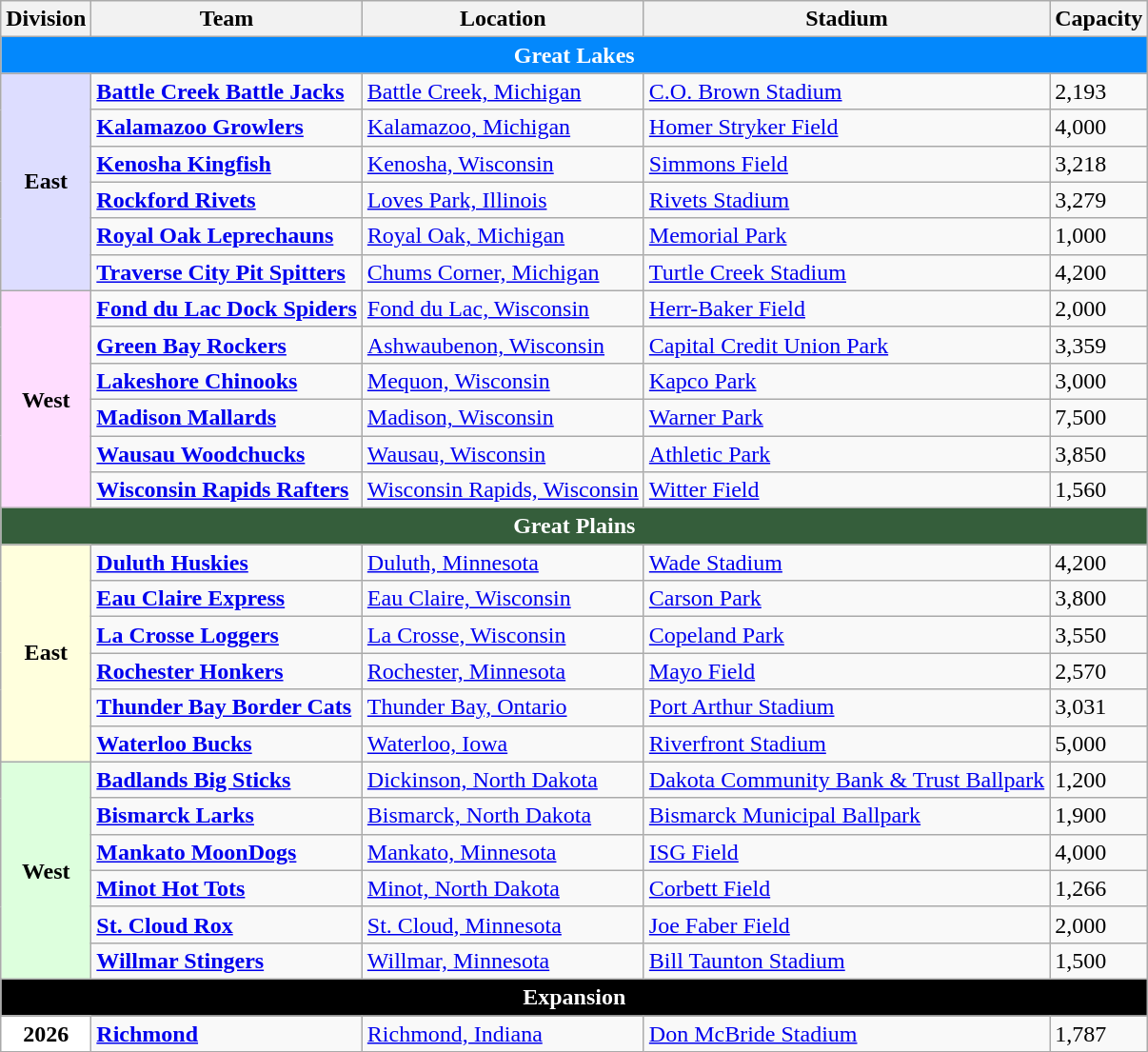<table class="wikitable sortable">
<tr>
<th>Division</th>
<th>Team</th>
<th>Location</th>
<th>Stadium</th>
<th>Capacity</th>
</tr>
<tr>
<th style="background:#0388fc; align=center; color:#FFFFFF" colspan="5"><strong>Great Lakes</strong><span></span></th>
</tr>
<tr>
<th style="background:#ddf;" rowspan="6"><strong>East</strong></th>
<td><strong><a href='#'>Battle Creek Battle Jacks</a></strong></td>
<td><a href='#'>Battle Creek, Michigan</a></td>
<td><a href='#'>C.O. Brown Stadium</a></td>
<td>2,193</td>
</tr>
<tr>
<td><strong><a href='#'>Kalamazoo Growlers</a></strong></td>
<td><a href='#'>Kalamazoo, Michigan</a></td>
<td><a href='#'>Homer Stryker Field</a></td>
<td>4,000</td>
</tr>
<tr>
<td><strong><a href='#'>Kenosha Kingfish</a></strong></td>
<td><a href='#'>Kenosha, Wisconsin</a></td>
<td><a href='#'>Simmons Field</a></td>
<td>3,218</td>
</tr>
<tr>
<td><strong><a href='#'>Rockford Rivets</a></strong></td>
<td><a href='#'>Loves Park, Illinois</a></td>
<td><a href='#'>Rivets Stadium</a></td>
<td>3,279</td>
</tr>
<tr>
<td><strong><a href='#'>Royal Oak Leprechauns</a></strong></td>
<td><a href='#'>Royal Oak, Michigan</a></td>
<td><a href='#'>Memorial Park</a></td>
<td>1,000</td>
</tr>
<tr>
<td><strong><a href='#'>Traverse City Pit Spitters</a></strong></td>
<td><a href='#'>Chums Corner, Michigan</a></td>
<td><a href='#'>Turtle Creek Stadium</a></td>
<td>4,200</td>
</tr>
<tr>
<th style="background:#fdf;" rowspan="6"><strong>West</strong></th>
<td><strong><a href='#'>Fond du Lac Dock Spiders</a></strong></td>
<td><a href='#'>Fond du Lac, Wisconsin</a></td>
<td><a href='#'>Herr-Baker Field</a></td>
<td>2,000</td>
</tr>
<tr>
<td><strong><a href='#'>Green Bay Rockers</a></strong></td>
<td><a href='#'>Ashwaubenon, Wisconsin</a></td>
<td><a href='#'>Capital Credit Union Park</a></td>
<td>3,359</td>
</tr>
<tr>
<td><strong><a href='#'>Lakeshore Chinooks</a></strong></td>
<td><a href='#'>Mequon, Wisconsin</a></td>
<td><a href='#'>Kapco Park</a></td>
<td>3,000</td>
</tr>
<tr>
<td><strong><a href='#'>Madison Mallards</a></strong></td>
<td><a href='#'>Madison, Wisconsin</a></td>
<td><a href='#'>Warner Park</a></td>
<td>7,500</td>
</tr>
<tr>
<td><strong><a href='#'>Wausau Woodchucks</a></strong></td>
<td><a href='#'>Wausau, Wisconsin</a></td>
<td><a href='#'>Athletic Park</a></td>
<td>3,850</td>
</tr>
<tr>
<td><strong><a href='#'>Wisconsin Rapids Rafters</a></strong></td>
<td><a href='#'>Wisconsin Rapids, Wisconsin</a></td>
<td><a href='#'>Witter Field</a></td>
<td>1,560</td>
</tr>
<tr>
<th style="background:#355E3B; align=center; color:#FFFFFF" colspan="5"><strong>Great Plains</strong><span></span></th>
</tr>
<tr>
<th style="background:#ffd;" rowspan="6"><strong>East</strong></th>
<td><strong><a href='#'>Duluth Huskies</a></strong></td>
<td><a href='#'>Duluth, Minnesota</a></td>
<td><a href='#'>Wade Stadium</a></td>
<td>4,200</td>
</tr>
<tr>
<td><strong><a href='#'>Eau Claire Express</a></strong></td>
<td><a href='#'>Eau Claire, Wisconsin</a></td>
<td><a href='#'>Carson Park</a></td>
<td>3,800</td>
</tr>
<tr>
<td><strong><a href='#'>La Crosse Loggers</a></strong></td>
<td><a href='#'>La Crosse, Wisconsin</a></td>
<td><a href='#'>Copeland Park</a></td>
<td>3,550</td>
</tr>
<tr>
<td><strong><a href='#'>Rochester Honkers</a></strong></td>
<td><a href='#'>Rochester, Minnesota</a></td>
<td><a href='#'>Mayo Field</a></td>
<td>2,570</td>
</tr>
<tr>
<td><strong><a href='#'>Thunder Bay Border Cats</a></strong></td>
<td><a href='#'>Thunder Bay, Ontario</a></td>
<td><a href='#'>Port Arthur Stadium</a></td>
<td>3,031</td>
</tr>
<tr>
<td><strong><a href='#'>Waterloo Bucks</a></strong></td>
<td><a href='#'>Waterloo, Iowa</a></td>
<td><a href='#'>Riverfront Stadium</a></td>
<td>5,000</td>
</tr>
<tr>
<th style="background:#dfd;" rowspan="6"><strong>West</strong></th>
<td><strong><a href='#'>Badlands Big Sticks</a></strong></td>
<td><a href='#'>Dickinson, North Dakota</a></td>
<td><a href='#'>Dakota Community Bank & Trust Ballpark</a></td>
<td>1,200</td>
</tr>
<tr>
<td><strong><a href='#'>Bismarck Larks</a></strong></td>
<td><a href='#'>Bismarck, North Dakota</a></td>
<td><a href='#'>Bismarck Municipal Ballpark</a></td>
<td>1,900</td>
</tr>
<tr>
<td><strong><a href='#'>Mankato MoonDogs</a></strong></td>
<td><a href='#'>Mankato, Minnesota</a></td>
<td><a href='#'>ISG Field</a></td>
<td>4,000</td>
</tr>
<tr>
<td><strong><a href='#'>Minot Hot Tots</a></strong></td>
<td><a href='#'>Minot, North Dakota</a></td>
<td><a href='#'>Corbett Field</a></td>
<td>1,266</td>
</tr>
<tr>
<td><strong><a href='#'>St. Cloud Rox</a></strong></td>
<td><a href='#'>St. Cloud, Minnesota</a></td>
<td><a href='#'>Joe Faber Field</a></td>
<td>2,000</td>
</tr>
<tr>
<td><strong><a href='#'>Willmar Stingers</a></strong></td>
<td><a href='#'>Willmar, Minnesota</a></td>
<td><a href='#'>Bill Taunton Stadium</a></td>
<td>1,500</td>
</tr>
<tr>
<th style="background:black; align=center; color:#FFFFFF" colspan="5"><strong>Expansion</strong><span></span></th>
</tr>
<tr>
<th style="background:#fff;" rowspan="1"><strong>2026</strong></th>
<td><strong><a href='#'>Richmond</a></strong></td>
<td><a href='#'>Richmond, Indiana</a></td>
<td><a href='#'>Don McBride Stadium</a></td>
<td>1,787</td>
</tr>
</table>
